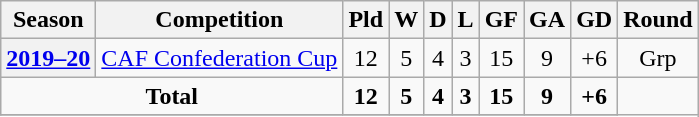<table class="wikitable plainrowheaders sortable" style="text-align:center;">
<tr>
<th scope="col">Season</th>
<th scope="col">Competition</th>
<th scope="col">Pld</th>
<th scope="col">W</th>
<th scope="col">D</th>
<th scope="col">L</th>
<th scope="col">GF</th>
<th scope="col">GA</th>
<th scope="col">GD</th>
<th scope="col">Round</th>
</tr>
<tr>
<th scope="row" style="text-align:center"><a href='#'>2019–20</a></th>
<td align=left><a href='#'>CAF Confederation Cup</a></td>
<td>12</td>
<td>5</td>
<td>4</td>
<td>3</td>
<td>15</td>
<td>9</td>
<td>+6</td>
<td>Grp</td>
</tr>
<tr>
<td colspan=2 align-"center"><strong>Total</strong></td>
<td><strong>12</strong></td>
<td><strong>5</strong></td>
<td><strong>4</strong></td>
<td><strong>3</strong></td>
<td><strong>15</strong></td>
<td><strong>9</strong></td>
<td><strong>+6</strong></td>
</tr>
<tr>
</tr>
</table>
